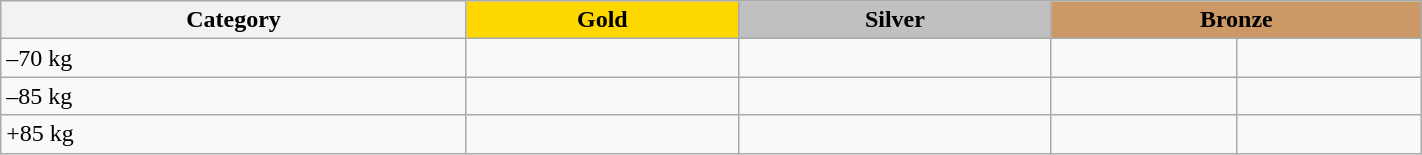<table class=wikitable  width=75%>
<tr>
<th>Category</th>
<th style="background: gold">Gold</th>
<th style="background: silver">Silver</th>
<th style="background: #cc9966" colspan=2>Bronze</th>
</tr>
<tr>
<td>–70 kg</td>
<td></td>
<td></td>
<td></td>
<td></td>
</tr>
<tr>
<td>–85 kg</td>
<td></td>
<td></td>
<td></td>
<td></td>
</tr>
<tr>
<td>+85 kg</td>
<td></td>
<td></td>
<td></td>
<td></td>
</tr>
</table>
